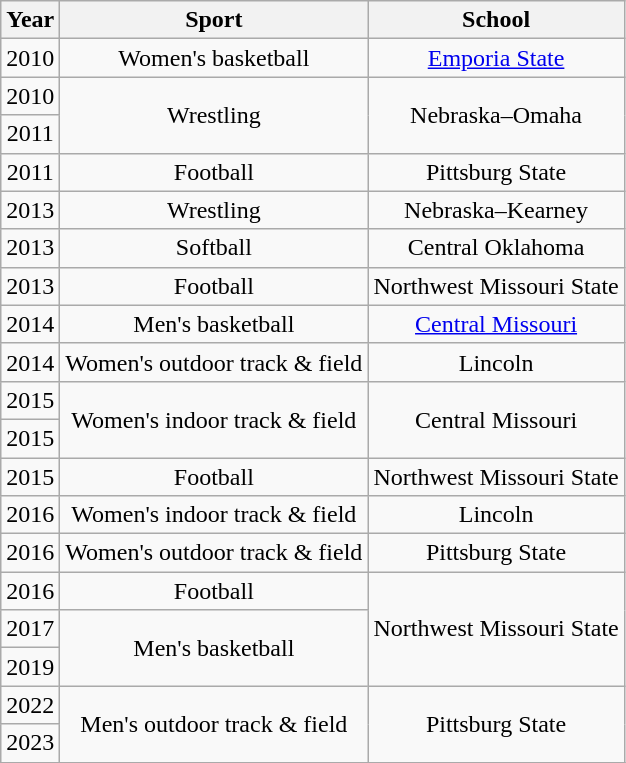<table class="wikitable" style="text-align:center">
<tr>
<th>Year</th>
<th>Sport</th>
<th>School</th>
</tr>
<tr>
<td>2010</td>
<td>Women's basketball</td>
<td><a href='#'>Emporia State</a></td>
</tr>
<tr>
<td>2010</td>
<td rowspan="2">Wrestling</td>
<td rowspan="2">Nebraska–Omaha</td>
</tr>
<tr>
<td>2011</td>
</tr>
<tr>
<td>2011</td>
<td>Football</td>
<td>Pittsburg State</td>
</tr>
<tr>
<td>2013</td>
<td>Wrestling</td>
<td>Nebraska–Kearney</td>
</tr>
<tr>
<td>2013</td>
<td>Softball</td>
<td>Central Oklahoma</td>
</tr>
<tr>
<td>2013</td>
<td>Football</td>
<td>Northwest Missouri State</td>
</tr>
<tr>
<td>2014</td>
<td>Men's basketball</td>
<td><a href='#'>Central Missouri</a></td>
</tr>
<tr>
<td>2014</td>
<td>Women's outdoor track & field</td>
<td>Lincoln</td>
</tr>
<tr>
<td>2015</td>
<td rowspan="2">Women's indoor track & field</td>
<td rowspan="2">Central Missouri</td>
</tr>
<tr>
<td>2015</td>
</tr>
<tr>
<td>2015</td>
<td>Football</td>
<td>Northwest Missouri State</td>
</tr>
<tr>
<td>2016</td>
<td>Women's indoor track & field</td>
<td>Lincoln</td>
</tr>
<tr>
<td>2016</td>
<td>Women's outdoor track & field</td>
<td>Pittsburg State</td>
</tr>
<tr>
<td>2016</td>
<td>Football</td>
<td rowspan="3">Northwest Missouri State</td>
</tr>
<tr>
<td>2017</td>
<td rowspan="2">Men's basketball</td>
</tr>
<tr>
<td>2019</td>
</tr>
<tr>
<td>2022</td>
<td rowspan="2">Men's outdoor track & field</td>
<td rowspan="2">Pittsburg State</td>
</tr>
<tr>
<td>2023</td>
</tr>
<tr>
</tr>
</table>
